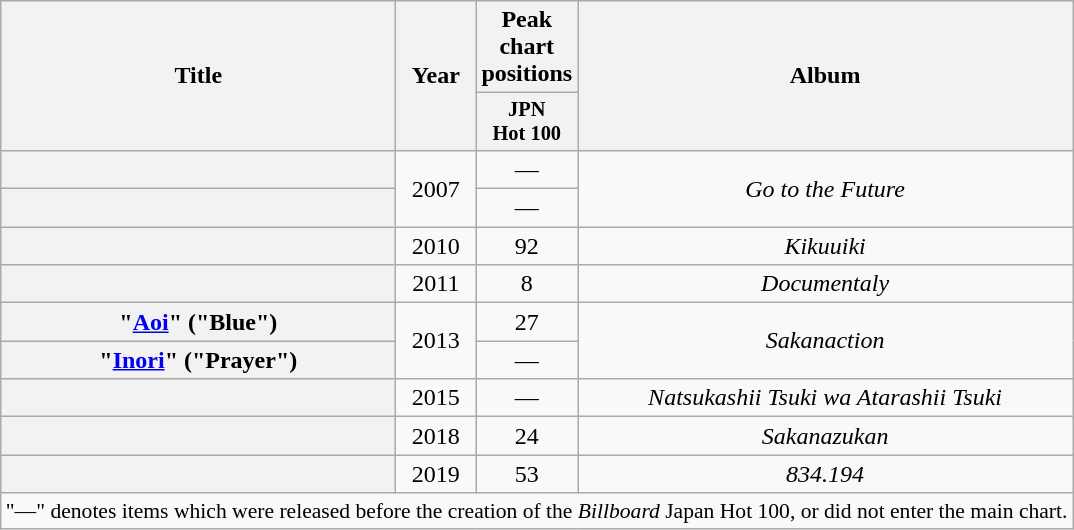<table class="wikitable plainrowheaders" style="text-align:center;">
<tr>
<th scope="col" rowspan="2" style="width:16em;">Title</th>
<th scope="col" rowspan="2">Year</th>
<th scope="col" colspan="1">Peak chart positions</th>
<th scope="col" rowspan="2">Album</th>
</tr>
<tr>
<th style="width:3em;font-size:85%">JPN<br>Hot 100<br></th>
</tr>
<tr>
<th scope="row"></th>
<td rowspan="2">2007</td>
<td>—</td>
<td rowspan="2"><em>Go to the Future</em></td>
</tr>
<tr>
<th scope="row"></th>
<td>—</td>
</tr>
<tr>
<th scope="row"></th>
<td>2010</td>
<td>92</td>
<td><em>Kikuuiki</em></td>
</tr>
<tr>
<th scope="row"></th>
<td>2011</td>
<td>8</td>
<td><em>Documentaly</em></td>
</tr>
<tr>
<th scope="row">"<a href='#'>Aoi</a>" ("Blue")</th>
<td rowspan="2">2013</td>
<td>27</td>
<td rowspan="2"><em>Sakanaction</em></td>
</tr>
<tr>
<th scope="row">"<a href='#'>Inori</a>" ("Prayer")</th>
<td>—</td>
</tr>
<tr>
<th scope="row"></th>
<td>2015</td>
<td>—</td>
<td><em>Natsukashii Tsuki wa Atarashii Tsuki</em></td>
</tr>
<tr>
<th scope="row"></th>
<td>2018</td>
<td>24</td>
<td><em>Sakanazukan</em></td>
</tr>
<tr>
<th scope="row"></th>
<td>2019</td>
<td>53</td>
<td><em>834.194</em></td>
</tr>
<tr>
<td colspan="12" align="center" style="font-size:90%;">"—" denotes items which were released before the creation of the <em>Billboard</em> Japan Hot 100, or did not enter the main chart.</td>
</tr>
</table>
